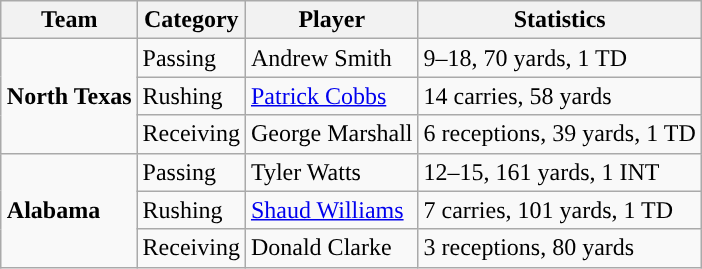<table class="wikitable" style="float: right;">
<tr>
<th>Team</th>
<th>Category</th>
<th>Player</th>
<th>Statistics</th>
</tr>
<tr>
<td rowspan=3><strong>North Texas</strong></td>
<td>Passing</td>
<td>Andrew Smith</td>
<td>9–18, 70 yards, 1 TD</td>
</tr>
<tr>
<td>Rushing</td>
<td><a href='#'>Patrick Cobbs</a></td>
<td>14 carries, 58 yards</td>
</tr>
<tr>
<td>Receiving</td>
<td>George Marshall</td>
<td>6 receptions, 39 yards, 1 TD</td>
</tr>
<tr>
<td rowspan=3><strong>Alabama</strong></td>
<td>Passing</td>
<td>Tyler Watts</td>
<td>12–15, 161 yards, 1 INT</td>
</tr>
<tr>
<td>Rushing</td>
<td><a href='#'>Shaud Williams</a></td>
<td>7 carries, 101 yards, 1 TD</td>
</tr>
<tr>
<td>Receiving</td>
<td>Donald Clarke</td>
<td>3 receptions, 80 yards</td>
</tr>
</table>
